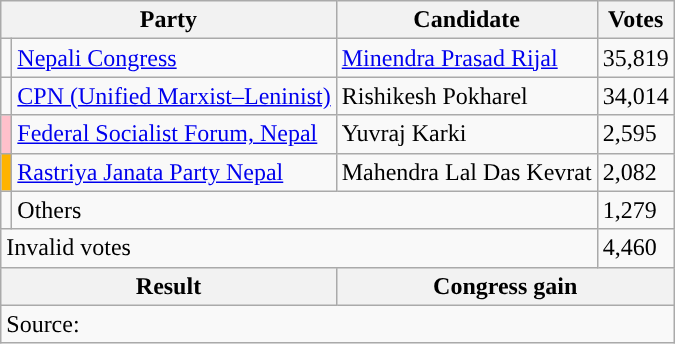<table class="wikitable">
<tr>
<th colspan="2">Party</th>
<th>Candidate</th>
<th>Votes</th>
</tr>
<tr>
<td style="background-color:"></td>
<td><a href='#'>Nepali Congress</a></td>
<td><a href='#'>Minendra Prasad Rijal</a></td>
<td>35,819</td>
</tr>
<tr>
<td style="background-color:"></td>
<td><a href='#'>CPN (Unified Marxist–Leninist)</a></td>
<td>Rishikesh Pokharel</td>
<td>34,014</td>
</tr>
<tr>
<td style="background-color:pink"></td>
<td><a href='#'>Federal Socialist Forum, Nepal</a></td>
<td>Yuvraj Karki</td>
<td>2,595</td>
</tr>
<tr>
<td style="background-color:#ffb300"></td>
<td><a href='#'>Rastriya Janata Party Nepal</a></td>
<td>Mahendra Lal Das Kevrat</td>
<td>2,082</td>
</tr>
<tr>
<td></td>
<td colspan="2">Others</td>
<td>1,279</td>
</tr>
<tr>
<td colspan="3">Invalid votes</td>
<td>4,460</td>
</tr>
<tr>
<th colspan="2">Result</th>
<th colspan="2">Congress gain</th>
</tr>
<tr>
<td colspan="4">Source: </td>
</tr>
</table>
